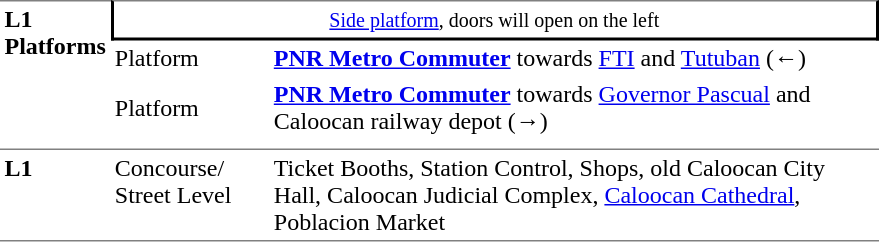<table table border=0 cellspacing=0 cellpadding=3>
<tr>
<td style="border-top:solid 1px gray;border-bottom:solid 1px gray;" rowspan=4 valign=top><strong>L1<br>Platforms</strong></td>
<td style="border-top:solid 1px gray;border-right:solid 2px black;border-left:solid 2px black;border-bottom:solid 2px black;text-align:center;" colspan=2><small><a href='#'>Side platform</a>, doors will open on the left</small></td>
</tr>
<tr>
<td>Platform</td>
<td><a href='#'><span><strong>PNR Metro Commuter</strong></span></a> towards <a href='#'>FTI</a> and <a href='#'>Tutuban</a> (←)</td>
</tr>
<tr>
<td>Platform</td>
<td><a href='#'><span><strong>PNR Metro Commuter</strong></span></a> towards <a href='#'>Governor Pascual</a> and Caloocan railway depot (→)</td>
</tr>
<tr>
<td style="border-top:solid 0px black;border-right:solid 0px black;border-left:solid 0px black;border-bottom:solid 1px gray;" colspan=2></td>
</tr>
<tr>
<td style="border-bottom:solid 1px gray;" width=50 valign=top><strong>L1</strong></td>
<td style="border-bottom:solid 1px gray;" width=100 valign=top>Concourse/<br>Street Level</td>
<td style="border-bottom:solid 1px gray;" width=400 valign=top>Ticket Booths, Station Control, Shops, old Caloocan City Hall, Caloocan Judicial Complex, <a href='#'>Caloocan Cathedral</a>, Poblacion Market</td>
</tr>
</table>
